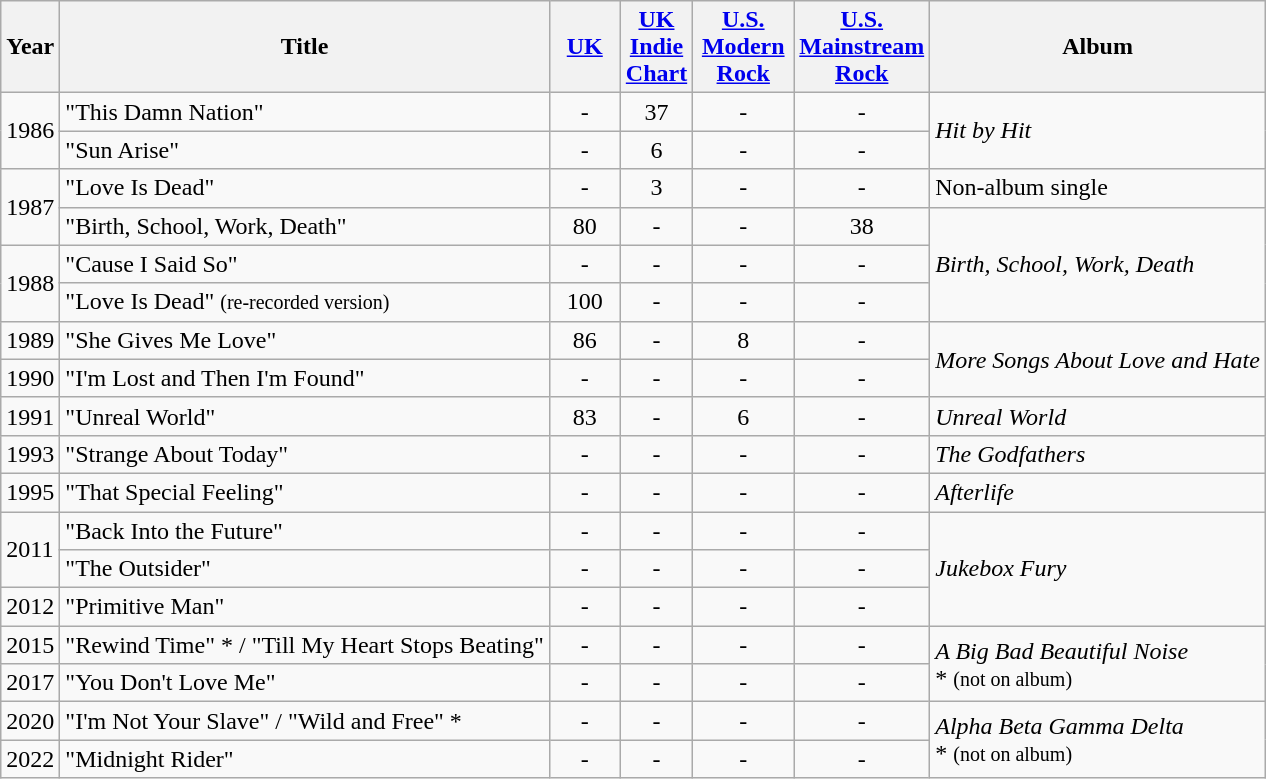<table class="wikitable">
<tr>
<th>Year</th>
<th>Title</th>
<th width="40"><a href='#'>UK</a><br></th>
<th width="40"><a href='#'>UK Indie Chart</a><br></th>
<th width="60"><a href='#'>U.S. Modern Rock</a></th>
<th width="60"><a href='#'>U.S. Mainstream Rock</a></th>
<th>Album</th>
</tr>
<tr>
<td rowspan="2">1986</td>
<td>"This Damn Nation"</td>
<td style="text-align:center;">-</td>
<td style="text-align:center;">37</td>
<td style="text-align:center;">-</td>
<td style="text-align:center;">-</td>
<td rowspan="2"><em>Hit by Hit</em></td>
</tr>
<tr>
<td>"Sun Arise"</td>
<td style="text-align:center;">-</td>
<td style="text-align:center;">6</td>
<td style="text-align:center;">-</td>
<td style="text-align:center;">-</td>
</tr>
<tr>
<td rowspan="2">1987</td>
<td>"Love Is Dead"</td>
<td style="text-align:center;">-</td>
<td style="text-align:center;">3</td>
<td style="text-align:center;">-</td>
<td style="text-align:center;">-</td>
<td>Non-album single</td>
</tr>
<tr>
<td>"Birth, School, Work, Death"</td>
<td style="text-align:center;">80</td>
<td style="text-align:center;">-</td>
<td style="text-align:center;">-</td>
<td style="text-align:center;">38</td>
<td rowspan="3"><em>Birth, School, Work, Death</em></td>
</tr>
<tr>
<td rowspan="2">1988</td>
<td>"Cause I Said So"</td>
<td style="text-align:center;">-</td>
<td style="text-align:center;">-</td>
<td style="text-align:center;">-</td>
<td style="text-align:center;">-</td>
</tr>
<tr>
<td>"Love Is Dead" <small>(re-recorded version)</small></td>
<td style="text-align:center;">100</td>
<td style="text-align:center;">-</td>
<td style="text-align:center;">-</td>
<td style="text-align:center;">-</td>
</tr>
<tr>
<td>1989</td>
<td>"She Gives Me Love"</td>
<td style="text-align:center;">86</td>
<td style="text-align:center;">-</td>
<td style="text-align:center;">8</td>
<td style="text-align:center;">-</td>
<td rowspan="2"><em>More Songs About Love and Hate</em></td>
</tr>
<tr>
<td>1990</td>
<td>"I'm Lost and Then I'm Found"</td>
<td style="text-align:center;">-</td>
<td style="text-align:center;">-</td>
<td style="text-align:center;">-</td>
<td style="text-align:center;">-</td>
</tr>
<tr>
<td>1991</td>
<td>"Unreal World"</td>
<td style="text-align:center;">83</td>
<td style="text-align:center;">-</td>
<td style="text-align:center;">6</td>
<td style="text-align:center;">-</td>
<td><em>Unreal World</em></td>
</tr>
<tr>
<td>1993</td>
<td>"Strange About Today"</td>
<td style="text-align:center;">-</td>
<td style="text-align:center;">-</td>
<td style="text-align:center;">-</td>
<td style="text-align:center;">-</td>
<td><em>The Godfathers</em></td>
</tr>
<tr>
<td>1995</td>
<td>"That Special Feeling"</td>
<td style="text-align:center;">-</td>
<td style="text-align:center;">-</td>
<td style="text-align:center;">-</td>
<td style="text-align:center;">-</td>
<td><em>Afterlife</em></td>
</tr>
<tr>
<td rowspan="2">2011</td>
<td>"Back Into the Future"</td>
<td style="text-align:center;">-</td>
<td style="text-align:center;">-</td>
<td style="text-align:center;">-</td>
<td style="text-align:center;">-</td>
<td rowspan="3"><em>Jukebox Fury</em></td>
</tr>
<tr>
<td>"The Outsider"</td>
<td style="text-align:center;">-</td>
<td style="text-align:center;">-</td>
<td style="text-align:center;">-</td>
<td style="text-align:center;">-</td>
</tr>
<tr>
<td>2012</td>
<td>"Primitive Man"</td>
<td style="text-align:center;">-</td>
<td style="text-align:center;">-</td>
<td style="text-align:center;">-</td>
<td style="text-align:center;">-</td>
</tr>
<tr>
<td>2015</td>
<td>"Rewind Time" * / "Till My Heart Stops Beating"</td>
<td style="text-align:center;">-</td>
<td style="text-align:center;">-</td>
<td style="text-align:center;">-</td>
<td style="text-align:center;">-</td>
<td rowspan="2"><em>A Big Bad Beautiful Noise</em> <br>* <small>(not on album)</small></td>
</tr>
<tr>
<td>2017</td>
<td>"You Don't Love Me"</td>
<td style="text-align:center;">-</td>
<td style="text-align:center;">-</td>
<td style="text-align:center;">-</td>
<td style="text-align:center;">-</td>
</tr>
<tr>
<td>2020</td>
<td>"I'm Not Your Slave" / "Wild and Free" *</td>
<td style="text-align:center;">-</td>
<td style="text-align:center;">-</td>
<td style="text-align:center;">-</td>
<td style="text-align:center;">-</td>
<td rowspan="2"><em>Alpha Beta Gamma Delta</em> <br>* <small>(not on album)</small></td>
</tr>
<tr>
<td>2022</td>
<td>"Midnight Rider"</td>
<td style="text-align:center;">-</td>
<td style="text-align:center;">-</td>
<td style="text-align:center;">-</td>
<td style="text-align:center;">-</td>
</tr>
</table>
